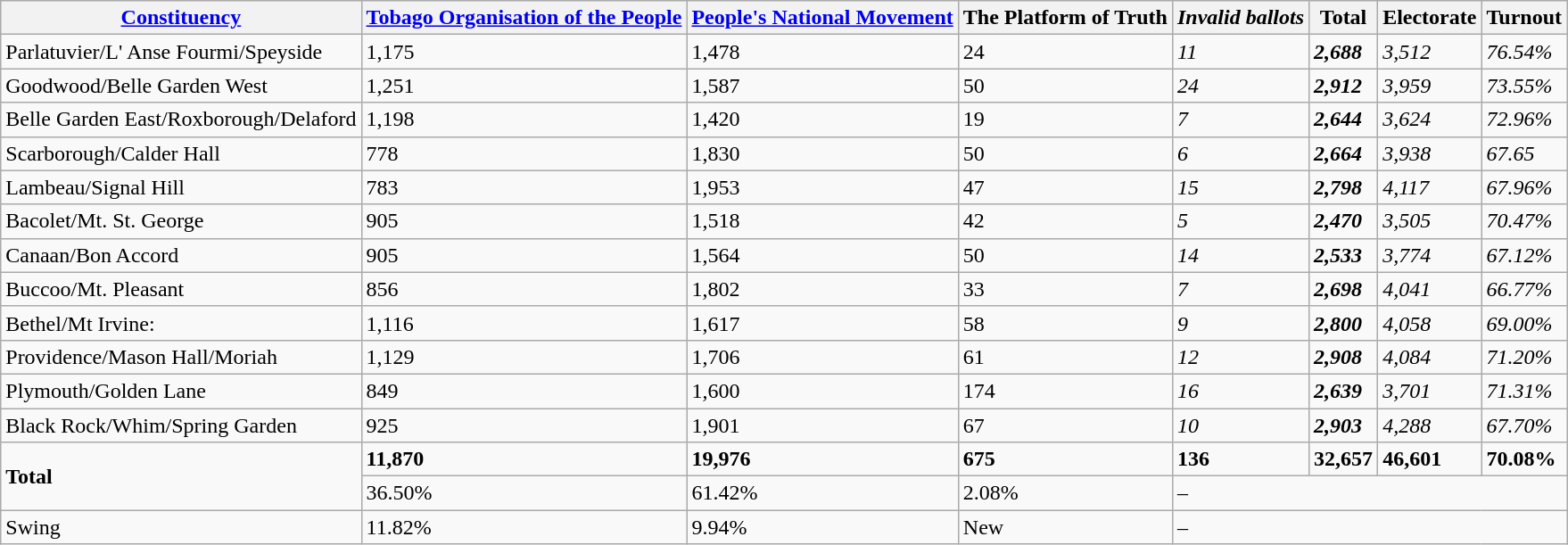<table class="wikitable sortable">
<tr>
<th><a href='#'>Constituency</a></th>
<th><a href='#'>Tobago Organisation of the People</a></th>
<th><a href='#'>People's National Movement</a></th>
<th>The Platform of Truth</th>
<th><em>Invalid ballots</em></th>
<th>Total</th>
<th>Electorate</th>
<th>Turnout</th>
</tr>
<tr>
<td>Parlatuvier/L' Anse Fourmi/Speyside</td>
<td>1,175</td>
<td>1,478</td>
<td>24</td>
<td><em>11</em></td>
<td><strong><em>2,688</em></strong></td>
<td><em>3,512</em></td>
<td><em>76.54%</em></td>
</tr>
<tr>
<td>Goodwood/Belle Garden West</td>
<td>1,251</td>
<td>1,587</td>
<td>50</td>
<td><em>24</em></td>
<td><strong><em>2,912</em></strong></td>
<td><em>3,959</em></td>
<td><em>73.55%</em></td>
</tr>
<tr>
<td>Belle Garden East/Roxborough/Delaford</td>
<td>1,198</td>
<td>1,420</td>
<td>19</td>
<td><em>7</em></td>
<td><strong><em>2,644</em></strong></td>
<td><em>3,624</em></td>
<td><em>72.96%</em></td>
</tr>
<tr>
<td>Scarborough/Calder Hall</td>
<td>778</td>
<td>1,830</td>
<td>50</td>
<td><em>6</em></td>
<td><strong><em>2,664</em></strong></td>
<td><em>3,938</em></td>
<td><em>67.65</em></td>
</tr>
<tr>
<td>Lambeau/Signal Hill</td>
<td>783</td>
<td>1,953</td>
<td>47</td>
<td><em>15</em></td>
<td><strong><em>2,798</em></strong></td>
<td><em>4,117</em></td>
<td><em>67.96%</em></td>
</tr>
<tr>
<td>Bacolet/Mt. St. George</td>
<td>905</td>
<td>1,518</td>
<td>42</td>
<td><em>5</em></td>
<td><strong><em>2,470</em></strong></td>
<td><em>3,505</em></td>
<td><em>70.47%</em></td>
</tr>
<tr>
<td>Canaan/Bon Accord</td>
<td>905</td>
<td>1,564</td>
<td>50</td>
<td><em>14</em></td>
<td><strong><em>2,533</em></strong></td>
<td><em>3,774</em></td>
<td><em>67.12%</em></td>
</tr>
<tr>
<td>Buccoo/Mt. Pleasant</td>
<td>856</td>
<td>1,802</td>
<td>33</td>
<td><em>7</em></td>
<td><strong><em>2,698</em></strong></td>
<td><em>4,041</em></td>
<td><em>66.77%</em></td>
</tr>
<tr>
<td>Bethel/Mt Irvine:</td>
<td>1,116</td>
<td>1,617</td>
<td>58</td>
<td><em>9</em></td>
<td><strong><em>2,800</em></strong></td>
<td><em>4,058</em></td>
<td><em>69.00%</em></td>
</tr>
<tr>
<td>Providence/Mason Hall/Moriah</td>
<td>1,129</td>
<td>1,706</td>
<td>61</td>
<td><em>12</em></td>
<td><strong><em>2,908</em></strong></td>
<td><em>4,084</em></td>
<td><em>71.20%</em></td>
</tr>
<tr>
<td>Plymouth/Golden Lane</td>
<td>849</td>
<td>1,600</td>
<td>174</td>
<td><em>16</em></td>
<td><strong><em>2,639</em></strong></td>
<td><em>3,701</em></td>
<td><em>71.31%</em></td>
</tr>
<tr>
<td>Black Rock/Whim/Spring Garden</td>
<td>925</td>
<td>1,901</td>
<td>67</td>
<td><em>10</em></td>
<td><strong><em>2,903</em></strong></td>
<td><em>4,288</em></td>
<td><em>67.70%</em></td>
</tr>
<tr>
<td rowspan="2"><strong>Total</strong></td>
<td><strong>11,870</strong></td>
<td><strong>19,976</strong></td>
<td><strong>675</strong></td>
<td><strong>136</strong></td>
<td><strong>32,657</strong></td>
<td><strong>46,601</strong></td>
<td><strong>70.08%</strong></td>
</tr>
<tr>
<td>36.50%</td>
<td>61.42%</td>
<td>2.08%</td>
<td colspan="4">–</td>
</tr>
<tr>
<td>Swing</td>
<td> 11.82%</td>
<td> 9.94%</td>
<td>New</td>
<td colspan="4">–</td>
</tr>
</table>
